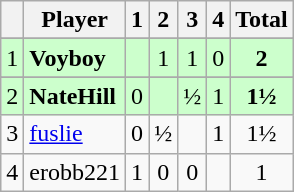<table class="wikitable" style="text-align: center;">
<tr>
<th></th>
<th>Player</th>
<th>1</th>
<th>2</th>
<th>3</th>
<th>4</th>
<th>Total</th>
</tr>
<tr>
</tr>
<tr style="background:#ccffcc;">
<td>1</td>
<td align="left"><strong>Voyboy</strong></td>
<td></td>
<td>1</td>
<td>1</td>
<td>0</td>
<td><strong>2</strong></td>
</tr>
<tr>
</tr>
<tr style="background:#ccffcc;">
<td>2</td>
<td align="left"><strong>NateHill</strong></td>
<td>0</td>
<td></td>
<td>½</td>
<td>1</td>
<td><strong>1½</strong></td>
</tr>
<tr>
<td>3</td>
<td align="left"><a href='#'>fuslie</a></td>
<td>0</td>
<td>½</td>
<td></td>
<td>1</td>
<td>1½</td>
</tr>
<tr>
<td>4</td>
<td align="left">erobb221</td>
<td>1</td>
<td>0</td>
<td>0</td>
<td></td>
<td>1</td>
</tr>
</table>
